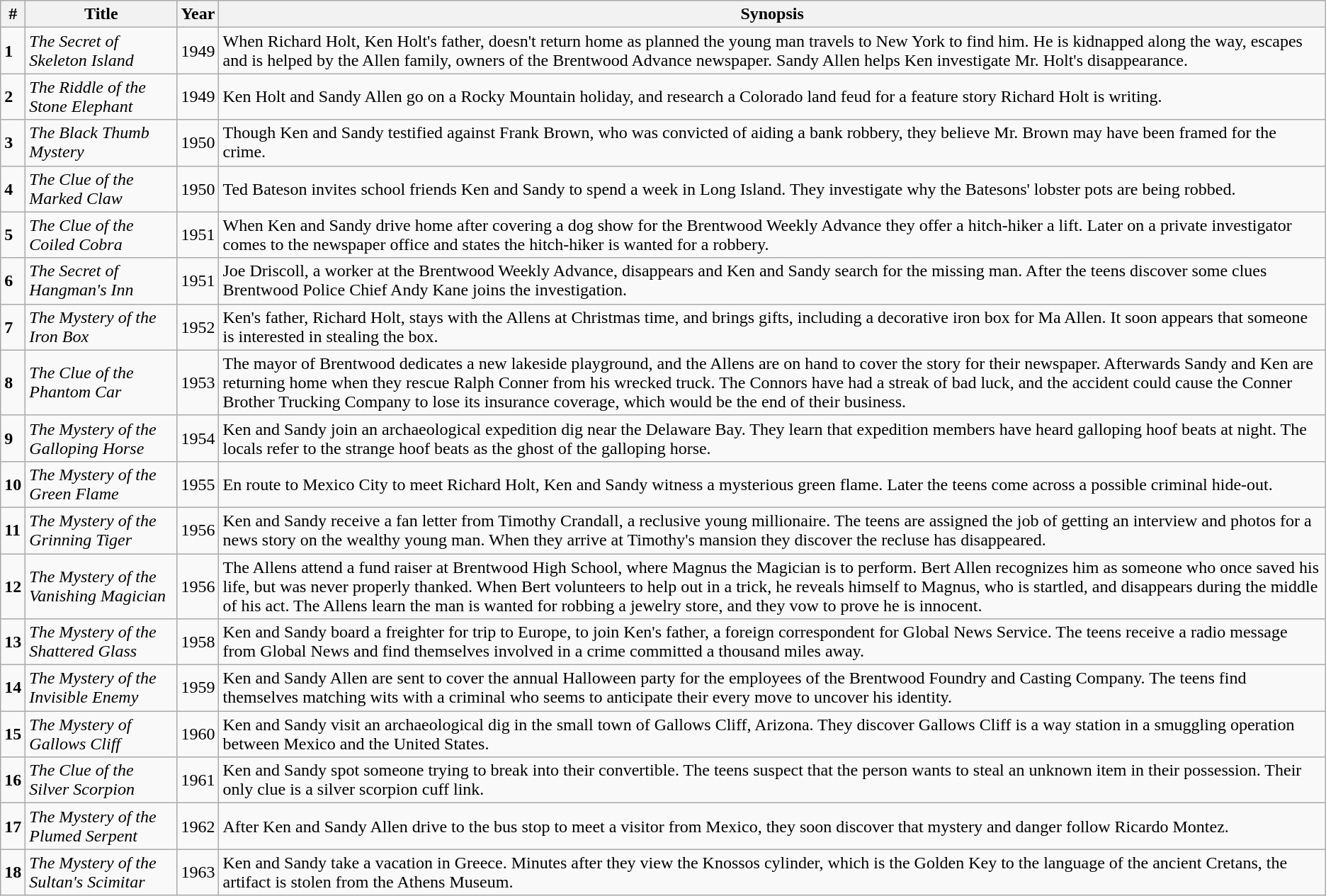<table class="wikitable">
<tr>
<th>#</th>
<th>Title</th>
<th>Year</th>
<th>Synopsis</th>
</tr>
<tr>
<td><strong>1</strong></td>
<td><em>The Secret of Skeleton Island</em></td>
<td>1949</td>
<td>When Richard Holt, Ken Holt's father, doesn't return home as planned  the young man travels to New York to find him. He is kidnapped along the way, escapes and is helped by the Allen family, owners of the Brentwood Advance newspaper. Sandy Allen helps Ken investigate Mr. Holt's disappearance.</td>
</tr>
<tr>
<td><strong>2</strong></td>
<td><em>The Riddle of the Stone Elephant</em></td>
<td>1949</td>
<td>Ken Holt and Sandy Allen go on a Rocky Mountain holiday, and research a Colorado land feud for a feature story Richard Holt is writing.</td>
</tr>
<tr>
<td><strong>3</strong></td>
<td><em>The Black Thumb Mystery</em></td>
<td>1950</td>
<td>Though Ken and Sandy testified against Frank Brown, who was convicted of aiding a bank robbery, they believe Mr. Brown may have been framed for the crime.</td>
</tr>
<tr>
<td><strong>4</strong></td>
<td><em>The Clue of the Marked Claw</em></td>
<td>1950</td>
<td>Ted Bateson invites school friends Ken and Sandy to spend a week in Long Island. They investigate why the Batesons' lobster pots are being robbed.</td>
</tr>
<tr>
<td><strong>5</strong></td>
<td><em>The Clue of the Coiled Cobra</em></td>
<td>1951</td>
<td>When Ken and Sandy drive home after covering a dog show for the Brentwood Weekly Advance they offer a hitch-hiker a lift. Later on a private investigator comes to the newspaper office and states the hitch-hiker is wanted for a robbery.</td>
</tr>
<tr>
<td><strong>6</strong></td>
<td><em>The Secret of Hangman's Inn</em></td>
<td>1951</td>
<td>Joe Driscoll, a worker at the Brentwood Weekly Advance, disappears and Ken and Sandy search for the missing man. After the teens discover some clues Brentwood Police Chief Andy Kane joins the investigation.</td>
</tr>
<tr>
<td><strong>7</strong></td>
<td><em>The Mystery of the Iron Box</em></td>
<td>1952</td>
<td>Ken's father, Richard Holt, stays with the Allens at Christmas time, and brings gifts, including a decorative iron box for Ma Allen. It soon appears that someone is interested in stealing the box.</td>
</tr>
<tr>
<td><strong>8</strong></td>
<td><em>The Clue of the Phantom Car</em></td>
<td>1953</td>
<td>The mayor of Brentwood dedicates a new lakeside playground, and the Allens are on hand to cover the story for their newspaper. Afterwards Sandy and Ken are returning home when they rescue Ralph Conner from his wrecked truck. The Connors have had a streak of bad luck, and the accident could cause the Conner Brother Trucking Company to lose its insurance coverage, which would be the end of their business.</td>
</tr>
<tr>
<td><strong>9</strong></td>
<td><em>The Mystery of the Galloping Horse</em></td>
<td>1954</td>
<td>Ken and Sandy join an archaeological expedition dig near the Delaware Bay. They learn that expedition members have heard galloping hoof beats at night. The locals refer to the strange hoof beats as the ghost of the galloping horse.</td>
</tr>
<tr>
<td><strong>10</strong></td>
<td><em>The Mystery of the Green Flame</em></td>
<td>1955</td>
<td>En route to Mexico City to meet Richard Holt, Ken and Sandy witness a mysterious green flame. Later the teens come across a possible criminal hide-out.</td>
</tr>
<tr>
<td><strong>11</strong></td>
<td><em>The Mystery of the Grinning Tiger</em></td>
<td>1956</td>
<td>Ken and Sandy receive a fan letter from Timothy Crandall, a reclusive young millionaire. The teens are assigned the job of getting an interview and photos for a news story on the wealthy young man. When they arrive at Timothy's mansion they discover the recluse has disappeared.</td>
</tr>
<tr>
<td><strong>12</strong></td>
<td><em>The Mystery of the Vanishing Magician</em></td>
<td>1956</td>
<td>The Allens attend a fund raiser at Brentwood High School, where Magnus the Magician is to perform. Bert Allen recognizes him as someone who once saved his life, but was never properly thanked. When Bert volunteers to help out in a trick, he reveals himself to Magnus, who is startled, and disappears during the middle of his act. The Allens learn the man is wanted for robbing a jewelry store, and they vow to prove he is innocent.</td>
</tr>
<tr>
<td><strong>13</strong></td>
<td><em>The Mystery of the Shattered Glass</em></td>
<td>1958</td>
<td>Ken and Sandy board a freighter for trip to Europe, to join Ken's father, a foreign correspondent for Global News Service. The teens receive a radio message from Global News and find themselves involved in a crime committed a thousand miles away.</td>
</tr>
<tr>
<td><strong>14</strong></td>
<td><em>The Mystery of the Invisible Enemy</em></td>
<td>1959</td>
<td>Ken and Sandy Allen are sent to cover the annual Halloween party for the employees of the Brentwood Foundry and Casting Company. The teens find themselves matching wits with a criminal who seems to anticipate their every move to uncover his identity.</td>
</tr>
<tr>
<td><strong>15</strong></td>
<td><em>The Mystery of Gallows Cliff</em></td>
<td>1960</td>
<td>Ken and Sandy visit an archaeological dig in the small town of Gallows Cliff, Arizona. They discover Gallows Cliff is a way station in a smuggling operation between Mexico and the United States.</td>
</tr>
<tr>
<td><strong>16</strong></td>
<td><em>The Clue of the Silver Scorpion</em></td>
<td>1961</td>
<td>Ken and Sandy spot someone trying to break into their convertible. The teens suspect that the person wants to steal an unknown item in their possession. Their only clue is a silver scorpion cuff link.</td>
</tr>
<tr>
<td><strong>17</strong></td>
<td><em>The Mystery of the Plumed Serpent</em></td>
<td>1962</td>
<td>After Ken and Sandy Allen drive to the bus stop to meet a visitor from Mexico, they soon discover that mystery and danger follow Ricardo Montez.</td>
</tr>
<tr>
<td><strong>18</strong></td>
<td><em>The Mystery of the Sultan's Scimitar</em></td>
<td>1963</td>
<td>Ken and Sandy take a vacation in Greece. Minutes after they view the Knossos cylinder, which is the Golden Key to the language of the ancient Cretans, the artifact is stolen from the Athens Museum.</td>
</tr>
</table>
